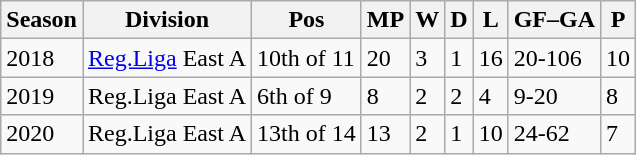<table class="wikitable">
<tr>
<th>Season</th>
<th>Division</th>
<th>Pos</th>
<th>MP</th>
<th>W</th>
<th>D</th>
<th>L</th>
<th>GF–GA</th>
<th>P</th>
</tr>
<tr>
<td>2018</td>
<td><a href='#'>Reg.Liga</a> East A</td>
<td>10th of 11</td>
<td>20</td>
<td>3</td>
<td>1</td>
<td>16</td>
<td>20-106</td>
<td>10</td>
</tr>
<tr>
<td>2019</td>
<td>Reg.Liga East A</td>
<td>6th of 9</td>
<td>8</td>
<td>2</td>
<td>2</td>
<td>4</td>
<td>9-20</td>
<td>8</td>
</tr>
<tr>
<td>2020</td>
<td>Reg.Liga East A</td>
<td>13th of 14</td>
<td>13</td>
<td>2</td>
<td>1</td>
<td>10</td>
<td>24-62</td>
<td>7</td>
</tr>
</table>
